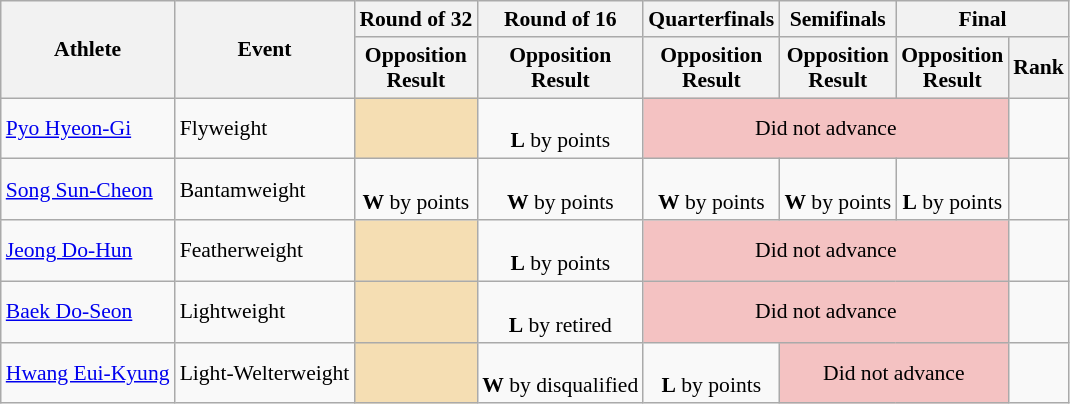<table class="wikitable" style="font-size:90%">
<tr>
<th rowspan="2">Athlete</th>
<th rowspan="2">Event</th>
<th>Round of 32</th>
<th>Round of 16</th>
<th>Quarterfinals</th>
<th>Semifinals</th>
<th colspan="2">Final</th>
</tr>
<tr>
<th>Opposition<br>Result</th>
<th>Opposition<br>Result</th>
<th>Opposition<br>Result</th>
<th>Opposition<br>Result</th>
<th>Opposition<br>Result</th>
<th>Rank</th>
</tr>
<tr>
<td><a href='#'>Pyo Hyeon-Gi</a></td>
<td>Flyweight</td>
<td colspan="1" bgcolor="wheat"></td>
<td align=center> <br> <strong>L</strong> by points</td>
<td bgcolor="f4c2c2" colspan=3 align="center">Did not advance</td>
<td></td>
</tr>
<tr>
<td><a href='#'>Song Sun-Cheon</a></td>
<td>Bantamweight</td>
<td align=center> <br> <strong>W</strong> by points</td>
<td align=center> <br> <strong>W</strong> by points</td>
<td align=center> <br> <strong>W</strong> by points</td>
<td align=center> <br> <strong>W</strong> by points</td>
<td align=center> <br> <strong>L</strong> by points</td>
<td align=center></td>
</tr>
<tr>
<td><a href='#'>Jeong Do-Hun</a></td>
<td>Featherweight</td>
<td colspan="1" bgcolor="wheat"></td>
<td align=center> <br> <strong>L</strong> by points</td>
<td bgcolor="f4c2c2" colspan=3 align="center">Did not advance</td>
<td align=center></td>
</tr>
<tr>
<td><a href='#'>Baek Do-Seon</a></td>
<td>Lightweight</td>
<td colspan="1" bgcolor="wheat"></td>
<td align=center> <br> <strong>L</strong> by retired</td>
<td align=center colspan="3" bgcolor="f4c2c2">Did not advance</td>
<td align=center></td>
</tr>
<tr>
<td><a href='#'>Hwang Eui-Kyung</a></td>
<td>Light-Welterweight</td>
<td colspan="1" bgcolor="wheat"></td>
<td align=center> <br> <strong>W</strong> by disqualified</td>
<td align=center> <br> <strong>L</strong> by points</td>
<td align=center colspan="2" bgcolor="f4c2c2">Did not advance</td>
<td align=center></td>
</tr>
</table>
